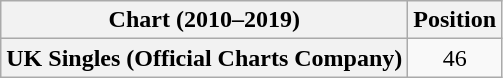<table class="wikitable plainrowheaders" style="text-align:center">
<tr>
<th scope="col">Chart (2010–2019)</th>
<th scope="col">Position</th>
</tr>
<tr>
<th scope="row">UK Singles (Official Charts Company)</th>
<td>46</td>
</tr>
</table>
